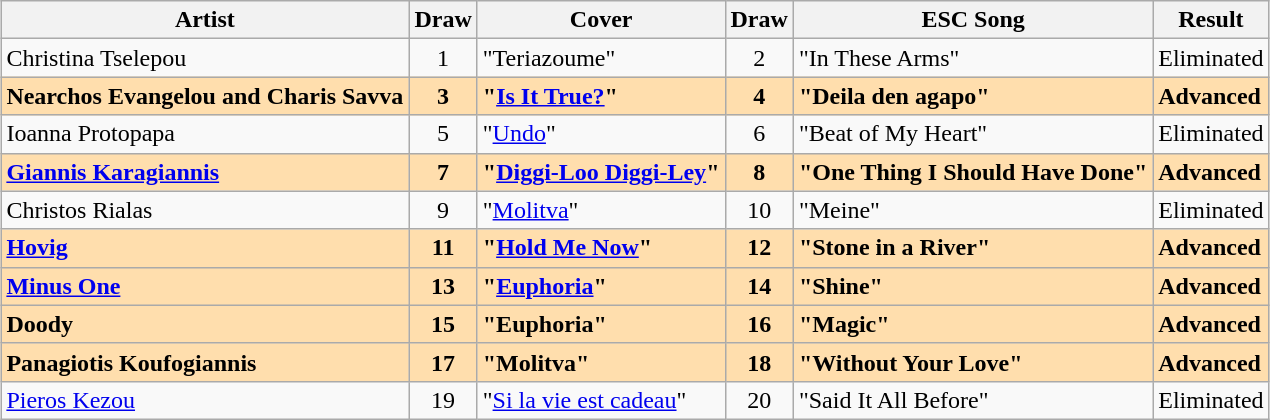<table class="wikitable sortable" style="text-align:center; margin-left: auto; margin-right: auto">
<tr>
<th>Artist</th>
<th>Draw</th>
<th>Cover </th>
<th>Draw</th>
<th>ESC Song</th>
<th>Result</th>
</tr>
<tr>
<td align="left">Christina Tselepou</td>
<td>1</td>
<td align="left">"Teriazoume" </td>
<td>2</td>
<td align="left">"In These Arms"</td>
<td align="left">Eliminated</td>
</tr>
<tr style="font-weight:bold; background:#FFDEAD;">
<td align="left">Nearchos Evangelou and Charis Savva</td>
<td>3</td>
<td align="left">"<a href='#'>Is It True?</a>" </td>
<td>4</td>
<td align="left">"Deila den agapo"</td>
<td align="left">Advanced</td>
</tr>
<tr>
<td align="left">Ioanna Protopapa</td>
<td>5</td>
<td align="left">"<a href='#'>Undo</a>" </td>
<td>6</td>
<td align="left">"Beat of My Heart"</td>
<td align="left">Eliminated</td>
</tr>
<tr style="font-weight:bold; background:#FFDEAD;">
<td align="left"><a href='#'>Giannis Karagiannis</a></td>
<td>7</td>
<td align="left">"<a href='#'>Diggi-Loo Diggi-Ley</a>" </td>
<td>8</td>
<td align="left">"One Thing I Should Have Done"</td>
<td align="left">Advanced</td>
</tr>
<tr>
<td align="left">Christos Rialas</td>
<td>9</td>
<td align="left">"<a href='#'>Molitva</a>" </td>
<td>10</td>
<td align="left">"Meine"</td>
<td align="left">Eliminated</td>
</tr>
<tr style="font-weight:bold; background:#FFDEAD;">
<td align="left"><a href='#'>Hovig</a></td>
<td>11</td>
<td align="left">"<a href='#'>Hold Me Now</a>" </td>
<td>12</td>
<td align="left">"Stone in a River"</td>
<td align="left">Advanced</td>
</tr>
<tr style="font-weight:bold; background:#FFDEAD;">
<td align="left"><a href='#'>Minus One</a></td>
<td>13</td>
<td align="left">"<a href='#'>Euphoria</a>" </td>
<td>14</td>
<td align="left">"Shine"</td>
<td align="left">Advanced</td>
</tr>
<tr style="font-weight:bold; background:#FFDEAD;">
<td align="left">Doody</td>
<td>15</td>
<td align="left">"Euphoria" </td>
<td>16</td>
<td align="left">"Magic"</td>
<td align="left">Advanced</td>
</tr>
<tr style="font-weight:bold; background:#FFDEAD;">
<td align="left">Panagiotis Koufogiannis</td>
<td>17</td>
<td align="left">"Molitva" </td>
<td>18</td>
<td align="left">"Without Your Love"</td>
<td align="left">Advanced</td>
</tr>
<tr>
<td align="left"><a href='#'>Pieros Kezou</a></td>
<td>19</td>
<td align="left">"<a href='#'>Si la vie est cadeau</a>" </td>
<td>20</td>
<td align="left">"Said It All Before"</td>
<td align="left">Eliminated</td>
</tr>
</table>
